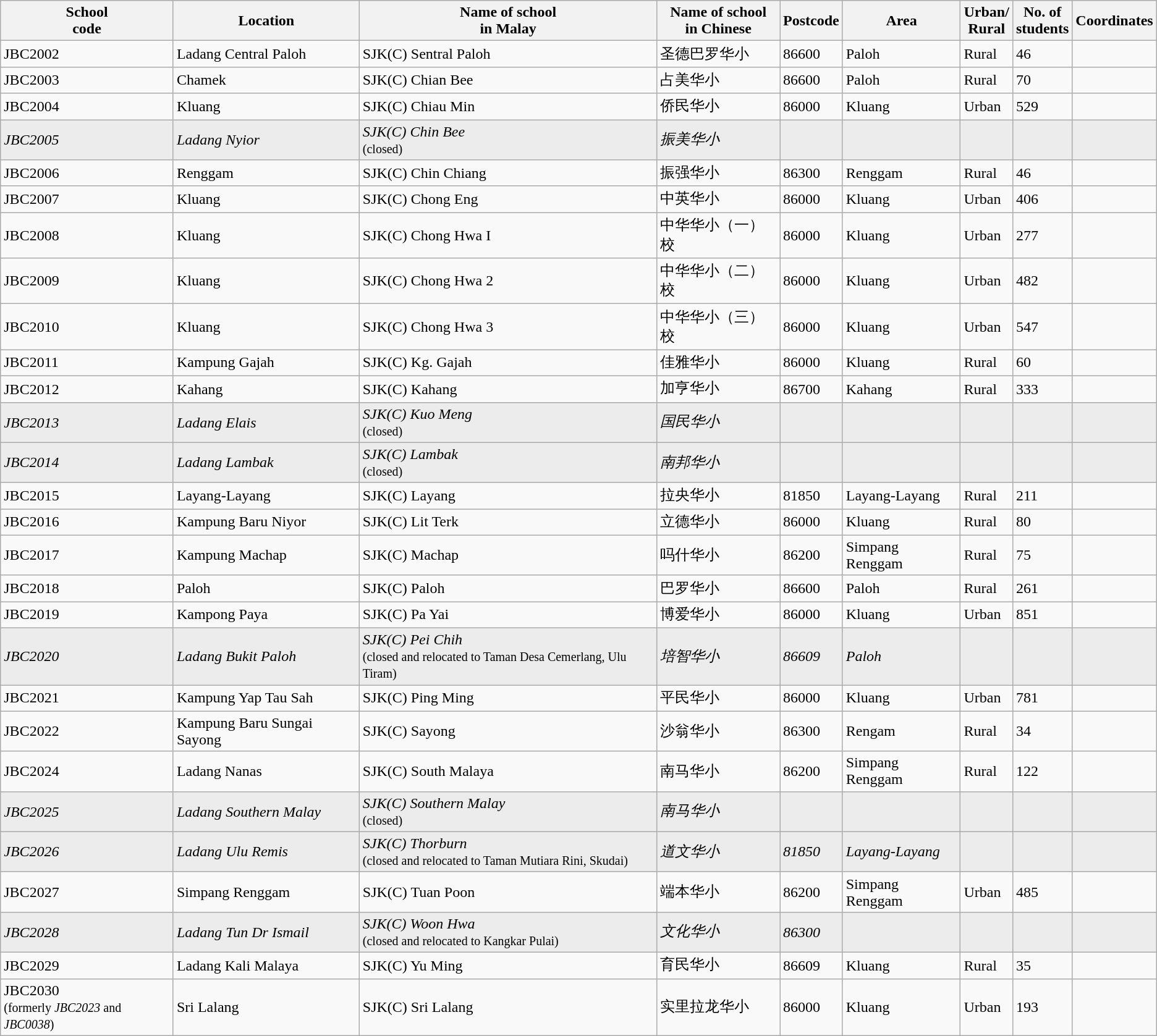<table class="wikitable sortable">
<tr>
<th>School<br>code</th>
<th>Location</th>
<th>Name of school<br>in Malay</th>
<th>Name of school<br>in Chinese</th>
<th>Postcode</th>
<th>Area</th>
<th>Urban/<br>Rural</th>
<th>No. of<br>students</th>
<th>Coordinates</th>
</tr>
<tr>
<td>JBC2002</td>
<td>Ladang Central Paloh</td>
<td>SJK(C) Sentral Paloh</td>
<td>圣德巴罗华小</td>
<td>86600</td>
<td>Paloh</td>
<td>Rural</td>
<td>46</td>
<td></td>
</tr>
<tr>
<td>JBC2003</td>
<td>Chamek</td>
<td>SJK(C) Chian Bee</td>
<td>占美华小</td>
<td>86600</td>
<td>Paloh</td>
<td>Rural</td>
<td>70</td>
<td></td>
</tr>
<tr>
<td>JBC2004</td>
<td>Kluang</td>
<td>SJK(C) Chiau Min</td>
<td>侨民华小</td>
<td>86000</td>
<td>Kluang</td>
<td>Urban</td>
<td>529</td>
<td></td>
</tr>
<tr bgcolor="#ECECEC">
<td><em>JBC2005</em></td>
<td><em>Ladang Nyior</em></td>
<td><em>SJK(C) Chin Bee</em><br><small>(closed)</small></td>
<td><em>振美华小</em></td>
<td></td>
<td></td>
<td></td>
<td></td>
<td></td>
</tr>
<tr>
<td>JBC2006</td>
<td>Renggam</td>
<td>SJK(C) Chin Chiang</td>
<td>振强华小</td>
<td>86300</td>
<td>Renggam</td>
<td>Rural</td>
<td>46</td>
<td></td>
</tr>
<tr>
<td>JBC2007</td>
<td>Kluang</td>
<td>SJK(C) Chong Eng</td>
<td>中英华小</td>
<td>86000</td>
<td>Kluang</td>
<td>Urban</td>
<td>406</td>
<td></td>
</tr>
<tr>
<td>JBC2008</td>
<td>Kluang</td>
<td>SJK(C) Chong Hwa I</td>
<td>中华华小（一）校</td>
<td>86000</td>
<td>Kluang</td>
<td>Urban</td>
<td>277</td>
<td></td>
</tr>
<tr>
<td>JBC2009</td>
<td>Kluang</td>
<td>SJK(C) Chong Hwa 2</td>
<td>中华华小（二）校</td>
<td>86000</td>
<td>Kluang</td>
<td>Urban</td>
<td>482</td>
<td></td>
</tr>
<tr>
<td>JBC2010</td>
<td>Kluang</td>
<td>SJK(C) Chong Hwa 3</td>
<td>中华华小（三）校</td>
<td>86000</td>
<td>Kluang</td>
<td>Urban</td>
<td>547</td>
<td></td>
</tr>
<tr>
<td>JBC2011</td>
<td>Kampung Gajah</td>
<td>SJK(C) Kg. Gajah</td>
<td>佳雅华小</td>
<td>86000</td>
<td>Kluang</td>
<td>Rural</td>
<td>60</td>
<td></td>
</tr>
<tr>
<td>JBC2012</td>
<td>Kahang</td>
<td>SJK(C) Kahang</td>
<td>加亨华小</td>
<td>86700</td>
<td>Kahang</td>
<td>Rural</td>
<td>333</td>
<td></td>
</tr>
<tr bgcolor="#ECECEC">
<td><em>JBC2013</em></td>
<td><em>Ladang Elais</em></td>
<td><em>SJK(C) Kuo Meng</em><br><small>(closed)</small></td>
<td><em>国民华小</em></td>
<td></td>
<td></td>
<td></td>
<td></td>
<td></td>
</tr>
<tr bgcolor="#ECECEC">
<td><em>JBC2014</em></td>
<td><em>Ladang Lambak</em></td>
<td><em>SJK(C) Lambak</em><br><small>(closed)</small></td>
<td><em>南邦华小</em></td>
<td></td>
<td></td>
<td></td>
<td></td>
<td></td>
</tr>
<tr>
<td>JBC2015</td>
<td>Layang-Layang</td>
<td>SJK(C) Layang</td>
<td>拉央华小</td>
<td>81850</td>
<td>Layang-Layang</td>
<td>Rural</td>
<td>211</td>
<td></td>
</tr>
<tr>
<td>JBC2016</td>
<td>Kampung Baru Niyor</td>
<td>SJK(C) Lit Terk</td>
<td>立德华小</td>
<td>86000</td>
<td>Kluang</td>
<td>Rural</td>
<td>80</td>
<td></td>
</tr>
<tr>
<td>JBC2017</td>
<td>Kampung Machap</td>
<td>SJK(C) Machap</td>
<td>吗什华小</td>
<td>86200</td>
<td>Simpang Renggam</td>
<td>Rural</td>
<td>75</td>
<td></td>
</tr>
<tr>
<td>JBC2018</td>
<td>Paloh</td>
<td>SJK(C) Paloh</td>
<td>巴罗华小</td>
<td>86600</td>
<td>Paloh</td>
<td>Rural</td>
<td>261</td>
<td></td>
</tr>
<tr>
<td>JBC2019</td>
<td>Kampong Paya</td>
<td>SJK(C) Pa Yai</td>
<td>博爱华小</td>
<td>86000</td>
<td>Kluang</td>
<td>Urban</td>
<td>851</td>
<td></td>
</tr>
<tr bgcolor="#ECECEC">
<td><em>JBC2020</em></td>
<td><em>Ladang Bukit Paloh</em></td>
<td><em>SJK(C) Pei Chih</em><br><small>(closed and relocated to Taman Desa Cemerlang, Ulu Tiram)</small></td>
<td><em>培智华小</em></td>
<td><em>86609</em></td>
<td><em>Paloh</em></td>
<td></td>
<td></td>
<td></td>
</tr>
<tr>
<td>JBC2021</td>
<td>Kampung Yap Tau Sah</td>
<td>SJK(C) Ping Ming</td>
<td>平民华小</td>
<td>86000</td>
<td>Kluang</td>
<td>Urban</td>
<td>781</td>
<td></td>
</tr>
<tr>
<td>JBC2022</td>
<td>Kampung Baru Sungai Sayong</td>
<td>SJK(C) Sayong</td>
<td>沙翁华小</td>
<td>86300</td>
<td>Rengam</td>
<td>Rural</td>
<td>34</td>
<td></td>
</tr>
<tr>
<td>JBC2024</td>
<td>Ladang Nanas</td>
<td>SJK(C) South Malaya</td>
<td>南马华小</td>
<td>86200</td>
<td>Simpang Renggam</td>
<td>Rural</td>
<td>122</td>
<td></td>
</tr>
<tr bgcolor="#ECECEC">
<td><em>JBC2025</em></td>
<td><em>Ladang Southern Malay</em></td>
<td><em>SJK(C) Southern Malay</em><br><small>(closed)</small></td>
<td><em>南马华小</em></td>
<td></td>
<td></td>
<td></td>
<td></td>
<td></td>
</tr>
<tr bgcolor="#ECECEC">
<td><em>JBC2026</em></td>
<td><em>Ladang Ulu Remis</em></td>
<td><em>SJK(C) Thorburn</em><br><small>(closed and relocated to Taman Mutiara Rini, Skudai)</small></td>
<td><em>道文华小</em></td>
<td><em>81850</em></td>
<td><em>Layang-Layang</em></td>
<td></td>
<td></td>
<td></td>
</tr>
<tr>
<td>JBC2027</td>
<td>Simpang Renggam</td>
<td>SJK(C) Tuan Poon</td>
<td>端本华小</td>
<td>86200</td>
<td>Simpang Renggam</td>
<td>Urban</td>
<td>485</td>
<td></td>
</tr>
<tr bgcolor="#ECECEC">
<td><em>JBC2028</em></td>
<td><em>Ladang Tun Dr Ismail</em></td>
<td><em>SJK(C) Woon Hwa</em><br><small>(closed and relocated to Kangkar Pulai)</small></td>
<td><em>文化华小</em></td>
<td><em>86300</em></td>
<td></td>
<td></td>
<td></td>
<td></td>
</tr>
<tr>
<td>JBC2029</td>
<td>Ladang Kali Malaya</td>
<td>SJK(C) Yu Ming</td>
<td>育民华小</td>
<td>86609</td>
<td>Kluang</td>
<td>Rural</td>
<td>35</td>
<td></td>
</tr>
<tr>
<td>JBC2030<br><small>(formerly <em>JBC2023</em> and <em>JBC0038</em>)</small></td>
<td>Sri Lalang</td>
<td>SJK(C) Sri Lalang</td>
<td>实里拉龙华小</td>
<td>86000</td>
<td>Kluang</td>
<td>Urban</td>
<td>193</td>
<td></td>
</tr>
</table>
